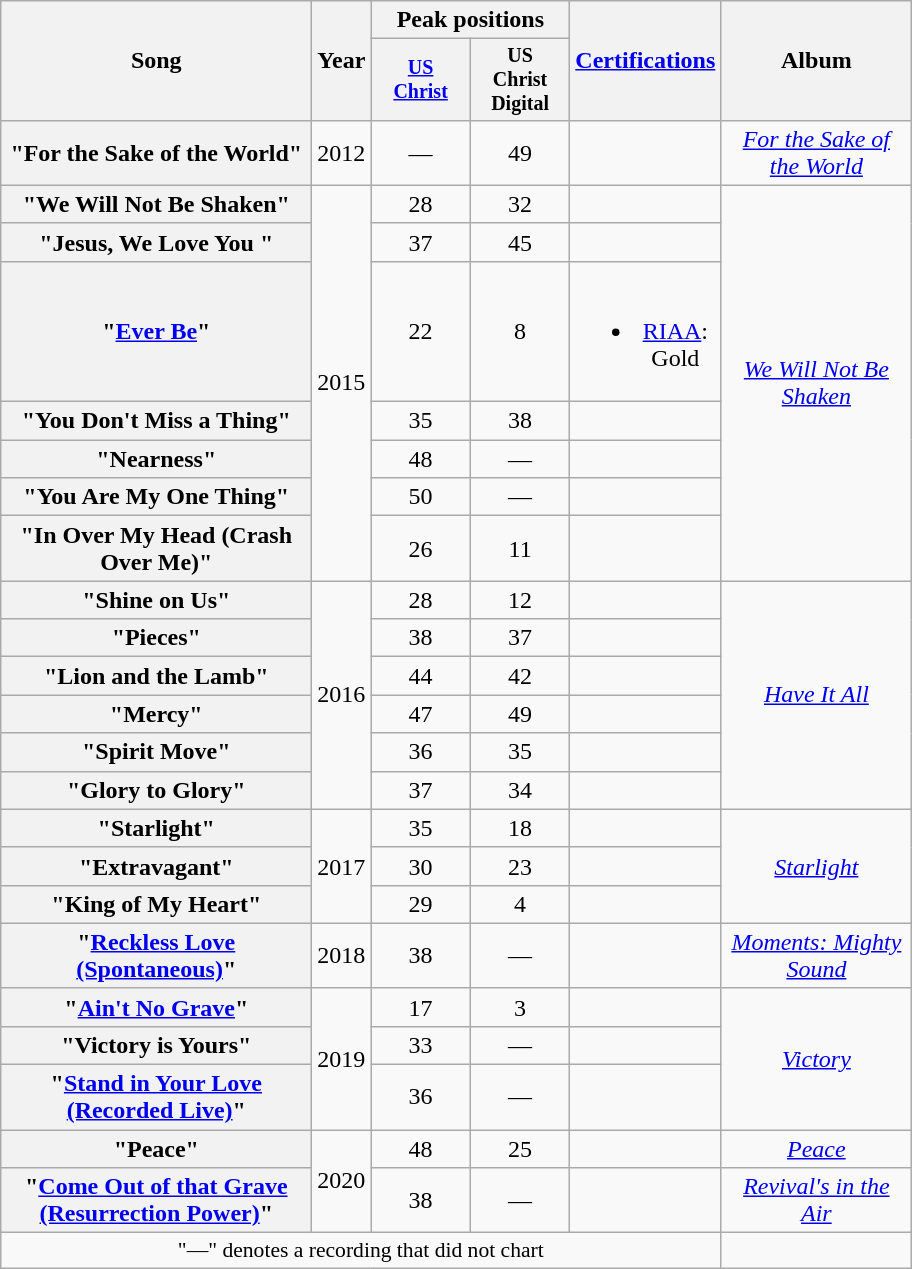<table class="wikitable plainrowheaders" style="text-align:center;">
<tr>
<th rowspan="2" style="textalign:center; width:200px;">Song</th>
<th rowspan="2" style="text-align:center; width:10px;">Year</th>
<th style="text-align:center;" colspan="2">Peak positions</th>
<th rowspan="2" style="text-align:center; width:60px;"><a href='#'>Certifications</a></th>
<th rowspan="2" style="text-align:center; width:120px;">Album</th>
</tr>
<tr style="font-size:smaller;">
<th width="60"><a href='#'>US<br>Christ</a><br></th>
<th width="60">US<br>Christ Digital<br></th>
</tr>
<tr>
<th scope="row">"For the Sake of the World"<br></th>
<td>2012</td>
<td>—</td>
<td>49</td>
<td></td>
<td><em><a href='#'>For the Sake of the World</a></em></td>
</tr>
<tr>
<th scope="row">"We Will Not Be Shaken"<br></th>
<td rowspan="7">2015</td>
<td>28</td>
<td>32</td>
<td></td>
<td rowspan="7"><em><a href='#'>We Will Not Be Shaken</a></em></td>
</tr>
<tr>
<th scope="row">"Jesus, We Love You "<br></th>
<td>37</td>
<td>45</td>
<td></td>
</tr>
<tr>
<th scope="row">"<a href='#'>Ever Be</a>"<br></th>
<td>22</td>
<td>8</td>
<td><br><ul><li><a href='#'>RIAA</a>: Gold</li></ul></td>
</tr>
<tr>
<th scope="row">"You Don't Miss a Thing"<br></th>
<td>35</td>
<td>38</td>
<td></td>
</tr>
<tr>
<th scope="row">"Nearness"<br></th>
<td>48</td>
<td>—</td>
<td></td>
</tr>
<tr>
<th scope="row">"You Are My One Thing"<br></th>
<td>50</td>
<td>—</td>
<td></td>
</tr>
<tr>
<th scope="row">"In Over My Head (Crash Over Me)"<br></th>
<td>26</td>
<td>11</td>
<td></td>
</tr>
<tr>
<th scope="row">"Shine on Us"<br></th>
<td rowspan="6">2016</td>
<td>28</td>
<td>12</td>
<td></td>
<td rowspan="6"><em><a href='#'>Have It All</a></em></td>
</tr>
<tr>
<th scope="row">"Pieces"<br></th>
<td>38</td>
<td>37</td>
<td></td>
</tr>
<tr>
<th scope="row">"Lion and the Lamb"<br></th>
<td>44</td>
<td>42</td>
<td></td>
</tr>
<tr>
<th scope="row">"Mercy"<br></th>
<td>47</td>
<td>49</td>
<td></td>
</tr>
<tr>
<th scope="row">"Spirit Move"<br></th>
<td>36</td>
<td>35</td>
<td></td>
</tr>
<tr>
<th scope="row">"Glory to Glory"<br></th>
<td>37</td>
<td>34</td>
<td></td>
</tr>
<tr>
<th scope="row">"Starlight"<br></th>
<td rowspan="3">2017</td>
<td>35</td>
<td>18</td>
<td></td>
<td rowspan="3"><em><a href='#'>Starlight</a></em></td>
</tr>
<tr>
<th scope="row">"Extravagant"<br></th>
<td>30</td>
<td>23</td>
<td></td>
</tr>
<tr>
<th scope="row">"King of My Heart"<br></th>
<td>29</td>
<td>4</td>
<td></td>
</tr>
<tr>
<th scope="row">"<a href='#'>Reckless Love (Spontaneous)</a>"<br></th>
<td>2018</td>
<td>38</td>
<td>—</td>
<td></td>
<td><em><a href='#'>Moments: Mighty Sound</a></em></td>
</tr>
<tr>
<th scope="row">"<a href='#'>Ain't No Grave</a>"<br></th>
<td rowspan="3">2019</td>
<td>17</td>
<td>3</td>
<td></td>
<td rowspan="3"><em><a href='#'>Victory</a></em></td>
</tr>
<tr>
<th scope="row">"Victory is Yours"<br></th>
<td>33</td>
<td>—</td>
<td></td>
</tr>
<tr>
<th scope="row">"<a href='#'>Stand in Your Love (Recorded Live)</a>"</th>
<td>36</td>
<td>—</td>
<td></td>
</tr>
<tr>
<th scope="row">"Peace"<br></th>
<td rowspan="2">2020</td>
<td>48</td>
<td>25</td>
<td></td>
<td><em><a href='#'>Peace</a></em></td>
</tr>
<tr>
<th scope="row">"<a href='#'>Come Out of that Grave (Resurrection Power)</a>"<br></th>
<td>38</td>
<td>—</td>
<td></td>
<td><em><a href='#'>Revival's in the Air</a></em></td>
</tr>
<tr>
<td colspan="5" style="font-size:90%">"—" denotes a recording that did not chart</td>
</tr>
</table>
